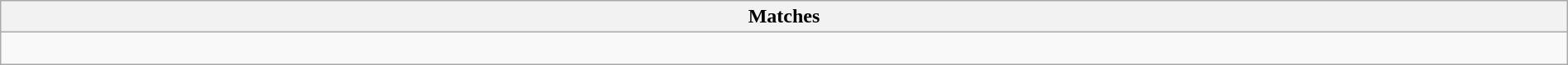<table class="wikitable collapsible collapsed" style="width:100%;">
<tr>
<th>Matches</th>
</tr>
<tr>
<td><br></td>
</tr>
</table>
